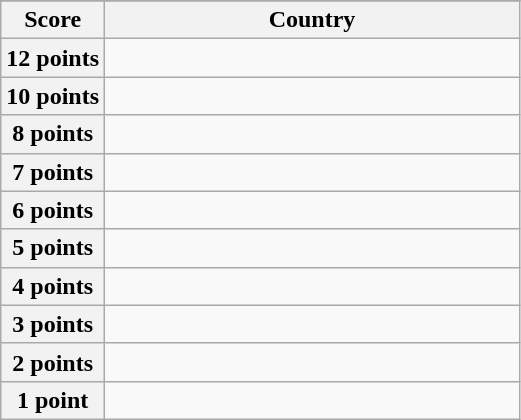<table class="wikitable">
<tr>
</tr>
<tr>
<th scope="col" width="20%">Score</th>
<th scope="col">Country</th>
</tr>
<tr>
<th scope="row">12 points</th>
<td></td>
</tr>
<tr>
<th scope="row">10 points</th>
<td></td>
</tr>
<tr>
<th scope="row">8 points</th>
<td></td>
</tr>
<tr>
<th scope="row">7 points</th>
<td></td>
</tr>
<tr>
<th scope="row">6 points</th>
<td></td>
</tr>
<tr>
<th scope="row">5 points</th>
<td></td>
</tr>
<tr>
<th scope="row">4 points</th>
<td></td>
</tr>
<tr>
<th scope="row">3 points</th>
<td></td>
</tr>
<tr>
<th scope="row">2 points</th>
<td></td>
</tr>
<tr>
<th scope="row">1 point</th>
<td></td>
</tr>
</table>
